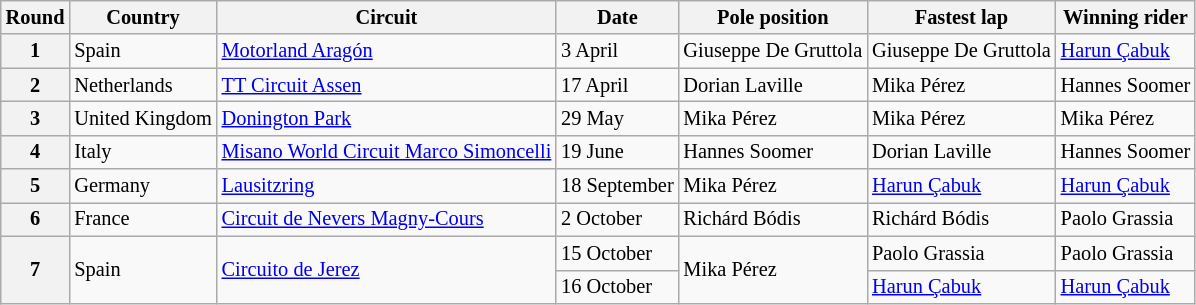<table class="wikitable" style="font-size: 85%">
<tr>
<th>Round</th>
<th>Country</th>
<th>Circuit</th>
<th>Date</th>
<th>Pole position</th>
<th>Fastest lap</th>
<th>Winning rider</th>
</tr>
<tr>
<th>1</th>
<td> Spain</td>
<td><a href='#'>Motorland Aragón</a></td>
<td>3 April</td>
<td> Giuseppe De Gruttola</td>
<td> Giuseppe De Gruttola</td>
<td> <a href='#'>Harun Çabuk</a></td>
</tr>
<tr>
<th>2</th>
<td> Netherlands</td>
<td><a href='#'>TT Circuit Assen</a></td>
<td>17 April</td>
<td> Dorian Laville</td>
<td> Mika Pérez</td>
<td> Hannes Soomer</td>
</tr>
<tr>
<th>3</th>
<td> United Kingdom</td>
<td><a href='#'>Donington Park</a></td>
<td>29 May</td>
<td> Mika Pérez</td>
<td> Mika Pérez</td>
<td> Mika Pérez</td>
</tr>
<tr>
<th>4</th>
<td> Italy</td>
<td><a href='#'>Misano World Circuit Marco Simoncelli</a></td>
<td>19 June</td>
<td> Hannes Soomer</td>
<td> Dorian Laville</td>
<td> Hannes Soomer</td>
</tr>
<tr>
<th>5</th>
<td> Germany</td>
<td><a href='#'>Lausitzring</a></td>
<td>18 September</td>
<td> Mika Pérez</td>
<td> <a href='#'>Harun Çabuk</a></td>
<td> <a href='#'>Harun Çabuk</a></td>
</tr>
<tr>
<th>6</th>
<td> France</td>
<td><a href='#'>Circuit de Nevers Magny-Cours</a></td>
<td>2 October</td>
<td> Richárd Bódis</td>
<td> Richárd Bódis</td>
<td> Paolo Grassia</td>
</tr>
<tr>
<th rowspan=2>7</th>
<td rowspan=2> Spain</td>
<td rowspan=2><a href='#'>Circuito de Jerez</a></td>
<td>15 October</td>
<td rowspan=2> Mika Pérez</td>
<td> Paolo Grassia</td>
<td> Paolo Grassia</td>
</tr>
<tr>
<td>16 October</td>
<td><a href='#'>Harun Çabuk</a></td>
<td> <a href='#'>Harun Çabuk</a></td>
</tr>
</table>
